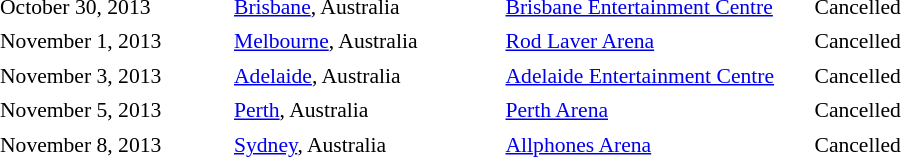<table cellpadding="2" style="border:0 solid darkgrey; font-size:90%;">
<tr>
<th style="width:150px;"></th>
<th style="width:175px;"></th>
<th style="width:200px;"></th>
<th style="width:450px;"></th>
</tr>
<tr>
<td>October 30, 2013</td>
<td><a href='#'>Brisbane</a>, Australia</td>
<td><a href='#'>Brisbane Entertainment Centre</a></td>
<td>Cancelled</td>
</tr>
<tr>
<td>November 1, 2013</td>
<td><a href='#'>Melbourne</a>, Australia</td>
<td><a href='#'>Rod Laver Arena</a></td>
<td>Cancelled</td>
</tr>
<tr>
<td>November 3, 2013</td>
<td><a href='#'>Adelaide</a>, Australia</td>
<td><a href='#'>Adelaide Entertainment Centre</a></td>
<td>Cancelled</td>
</tr>
<tr>
<td>November 5, 2013</td>
<td><a href='#'>Perth</a>, Australia</td>
<td><a href='#'>Perth Arena</a></td>
<td>Cancelled</td>
</tr>
<tr>
<td>November 8, 2013</td>
<td><a href='#'>Sydney</a>, Australia</td>
<td><a href='#'>Allphones Arena</a></td>
<td>Cancelled</td>
</tr>
<tr>
</tr>
</table>
